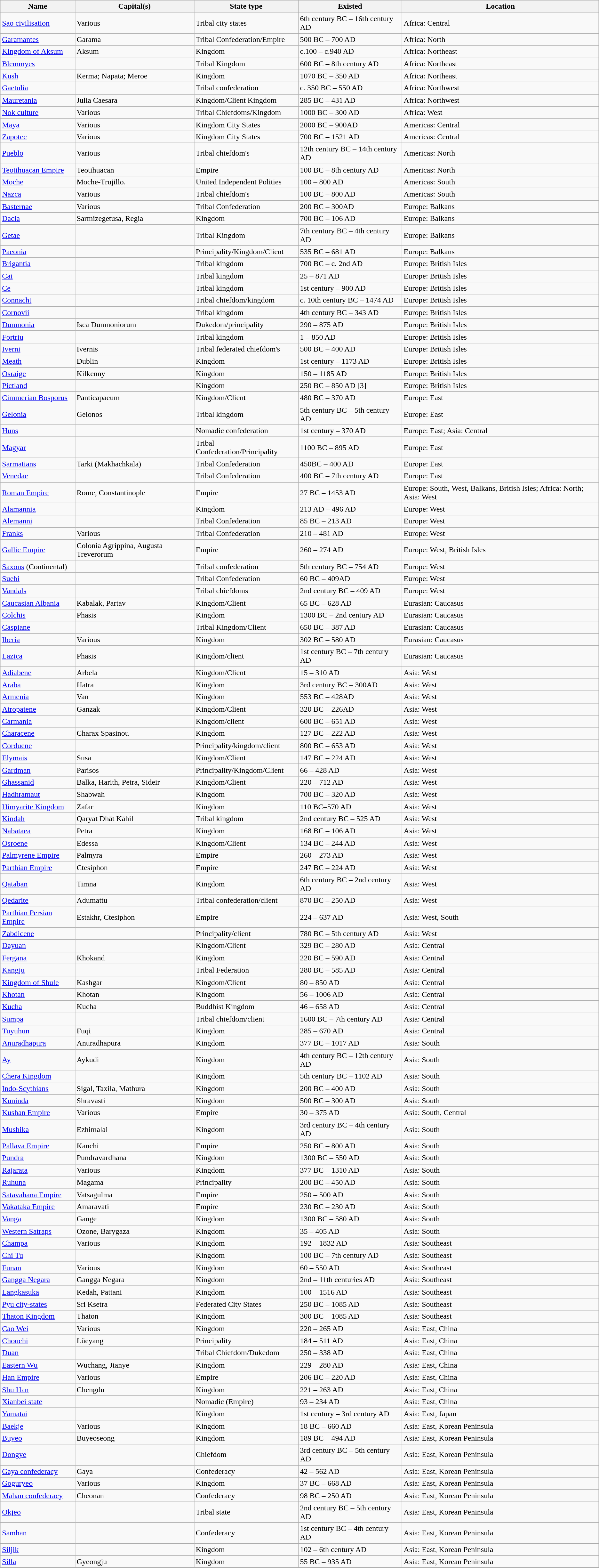<table class="wikitable sortable">
<tr>
<th>Name</th>
<th>Capital(s)</th>
<th>State type</th>
<th>Existed</th>
<th>Location</th>
</tr>
<tr>
<td><a href='#'>Sao civilisation</a>	</td>
<td>Various</td>
<td>Tribal city states</td>
<td>6th century BC – 16th century AD</td>
<td>Africa: Central</td>
</tr>
<tr>
<td><a href='#'>Garamantes</a>	</td>
<td>Garama</td>
<td>Tribal Confederation/Empire</td>
<td>500 BC – 700 AD</td>
<td>Africa: North</td>
</tr>
<tr>
<td><a href='#'>Kingdom of Aksum</a>	</td>
<td>Aksum</td>
<td>Kingdom</td>
<td>c.100 – c.940 AD</td>
<td>Africa: Northeast</td>
</tr>
<tr>
<td><a href='#'>Blemmyes</a>	</td>
<td></td>
<td>Tribal Kingdom</td>
<td>600 BC – 8th century AD</td>
<td>Africa: Northeast</td>
</tr>
<tr>
<td><a href='#'>Kush</a>	</td>
<td>Kerma; Napata; Meroe</td>
<td>Kingdom</td>
<td>1070 BC – 350 AD</td>
<td>Africa: Northeast</td>
</tr>
<tr>
<td><a href='#'>Gaetulia</a>	</td>
<td></td>
<td>Tribal confederation</td>
<td>c. 350 BC – 550 AD</td>
<td>Africa: Northwest</td>
</tr>
<tr>
<td><a href='#'>Mauretania</a>	</td>
<td>Julia Caesara</td>
<td>Kingdom/Client Kingdom</td>
<td>285 BC – 431 AD</td>
<td>Africa: Northwest</td>
</tr>
<tr>
<td><a href='#'>Nok culture</a>	</td>
<td>Various</td>
<td>Tribal Chiefdoms/Kingdom</td>
<td>1000 BC – 300 AD</td>
<td>Africa: West</td>
</tr>
<tr>
<td><a href='#'>Maya</a></td>
<td>Various</td>
<td>Kingdom City States</td>
<td>2000 BC – 900AD</td>
<td>Americas: Central</td>
</tr>
<tr>
<td><a href='#'>Zapotec</a></td>
<td>Various</td>
<td>Kingdom City States</td>
<td>700 BC – 1521 AD</td>
<td>Americas: Central</td>
</tr>
<tr>
<td><a href='#'>Pueblo</a></td>
<td>Various</td>
<td>Tribal chiefdom's</td>
<td>12th century BC – 14th century AD</td>
<td>Americas: North</td>
</tr>
<tr>
<td><a href='#'>Teotihuacan Empire</a></td>
<td>Teotihuacan</td>
<td>Empire</td>
<td>100 BC – 8th century AD</td>
<td>Americas: North</td>
</tr>
<tr>
<td><a href='#'>Moche</a></td>
<td>Moche-Trujillo.</td>
<td>United Independent Polities</td>
<td>100 – 800 AD</td>
<td>Americas: South</td>
</tr>
<tr>
<td><a href='#'>Nazca</a></td>
<td>Various</td>
<td>Tribal chiefdom's</td>
<td>100 BC – 800 AD</td>
<td>Americas: South</td>
</tr>
<tr>
<td><a href='#'>Basternae</a></td>
<td>Various</td>
<td>Tribal Confederation</td>
<td>200 BC – 300AD</td>
<td>Europe: Balkans</td>
</tr>
<tr>
<td><a href='#'>Dacia</a></td>
<td>Sarmizegetusa, Regia</td>
<td>Kingdom</td>
<td>700 BC – 106 AD</td>
<td>Europe: Balkans</td>
</tr>
<tr>
<td><a href='#'>Getae</a></td>
<td></td>
<td>Tribal Kingdom</td>
<td>7th century BC – 4th century AD</td>
<td>Europe: Balkans</td>
</tr>
<tr>
<td><a href='#'>Paeonia</a></td>
<td></td>
<td>Principality/Kingdom/Client</td>
<td>535 BC – 681 AD</td>
<td>Europe: Balkans</td>
</tr>
<tr>
<td><a href='#'>Brigantia</a></td>
<td></td>
<td>Tribal kingdom</td>
<td>700 BC – c. 2nd AD</td>
<td>Europe: British Isles</td>
</tr>
<tr>
<td><a href='#'>Cai</a></td>
<td></td>
<td>Tribal kingdom</td>
<td>25 – 871 AD</td>
<td>Europe: British Isles</td>
</tr>
<tr>
<td><a href='#'>Ce</a></td>
<td></td>
<td>Tribal kingdom</td>
<td>1st century – 900 AD</td>
<td>Europe: British Isles</td>
</tr>
<tr>
<td><a href='#'>Connacht</a></td>
<td></td>
<td>Tribal chiefdom/kingdom</td>
<td>c. 10th century BC – 1474 AD</td>
<td>Europe: British Isles</td>
</tr>
<tr>
<td><a href='#'>Cornovii</a></td>
<td></td>
<td>Tribal kingdom</td>
<td>4th century BC – 343 AD</td>
<td>Europe: British Isles</td>
</tr>
<tr>
<td><a href='#'>Dumnonia</a></td>
<td>Isca Dumnoniorum</td>
<td>Dukedom/principality</td>
<td>290 – 875 AD</td>
<td>Europe: British Isles</td>
</tr>
<tr>
<td><a href='#'>Fortriu</a></td>
<td></td>
<td>Tribal kingdom</td>
<td>1 – 850 AD</td>
<td>Europe: British Isles</td>
</tr>
<tr>
<td><a href='#'>Iverni</a></td>
<td>Ivernis</td>
<td>Tribal federated chiefdom's</td>
<td>500 BC – 400 AD</td>
<td>Europe: British Isles</td>
</tr>
<tr>
<td><a href='#'>Meath</a></td>
<td>Dublin</td>
<td>Kingdom</td>
<td>1st century – 1173 AD</td>
<td>Europe: British Isles</td>
</tr>
<tr>
<td><a href='#'>Osraige</a></td>
<td>Kilkenny</td>
<td>Kingdom</td>
<td>150 – 1185 AD</td>
<td>Europe: British Isles</td>
</tr>
<tr>
<td><a href='#'>Pictland</a></td>
<td></td>
<td>Kingdom</td>
<td>250 BC – 850 AD [3]</td>
<td>Europe: British Isles</td>
</tr>
<tr>
<td><a href='#'>Cimmerian Bosporus</a></td>
<td>Panticapaeum</td>
<td>Kingdom/Client</td>
<td>480 BC – 370 AD</td>
<td>Europe: East</td>
</tr>
<tr>
<td><a href='#'>Gelonia</a></td>
<td>Gelonos</td>
<td>Tribal kingdom</td>
<td>5th century BC – 5th century AD</td>
<td>Europe: East</td>
</tr>
<tr>
<td><a href='#'>Huns</a></td>
<td></td>
<td>Nomadic confederation</td>
<td>1st century – 370 AD</td>
<td>Europe: East; Asia: Central</td>
</tr>
<tr>
<td><a href='#'>Magyar</a></td>
<td></td>
<td>Tribal Confederation/Principality</td>
<td>1100 BC – 895 AD</td>
<td>Europe: East</td>
</tr>
<tr>
<td><a href='#'>Sarmatians</a></td>
<td>Tarki (Makhachkala)</td>
<td>Tribal Confederation</td>
<td>450BC – 400 AD</td>
<td>Europe: East</td>
</tr>
<tr>
<td><a href='#'>Venedae</a></td>
<td></td>
<td>Tribal Confederation</td>
<td>400 BC – 7th century AD</td>
<td>Europe: East</td>
</tr>
<tr>
<td><a href='#'>Roman Empire</a></td>
<td>Rome, Constantinople</td>
<td>Empire</td>
<td>27 BC – 1453 AD</td>
<td>Europe: South, West, Balkans, British Isles; Africa: North; Asia: West</td>
</tr>
<tr>
<td><a href='#'>Alamannia</a></td>
<td></td>
<td>Kingdom</td>
<td>213 AD – 496 AD</td>
<td>Europe: West</td>
</tr>
<tr>
<td><a href='#'>Alemanni</a></td>
<td></td>
<td>Tribal Confederation</td>
<td>85 BC – 213 AD</td>
<td>Europe: West</td>
</tr>
<tr>
<td><a href='#'>Franks</a></td>
<td>Various</td>
<td>Tribal Confederation</td>
<td>210 – 481 AD</td>
<td>Europe: West</td>
</tr>
<tr>
<td><a href='#'>Gallic Empire</a></td>
<td>Colonia Agrippina, Augusta Treverorum</td>
<td>Empire</td>
<td>260 – 274 AD</td>
<td>Europe: West, British Isles</td>
</tr>
<tr>
<td><a href='#'>Saxons</a> (Continental)</td>
<td></td>
<td>Tribal confederation</td>
<td>5th century BC – 754 AD</td>
<td>Europe: West</td>
</tr>
<tr>
<td><a href='#'>Suebi</a></td>
<td></td>
<td>Tribal Confederation</td>
<td>60 BC – 409AD</td>
<td>Europe: West</td>
</tr>
<tr>
<td><a href='#'>Vandals</a></td>
<td></td>
<td>Tribal chiefdoms</td>
<td>2nd century BC – 409 AD</td>
<td>Europe: West</td>
</tr>
<tr>
<td><a href='#'>Caucasian Albania</a></td>
<td>Kabalak, Partav</td>
<td>Kingdom/Client</td>
<td>65 BC – 628 AD</td>
<td>Eurasian: Caucasus</td>
</tr>
<tr>
<td><a href='#'>Colchis</a></td>
<td>Phasis</td>
<td>Kingdom</td>
<td>1300 BC – 2nd century AD</td>
<td>Eurasian: Caucasus</td>
</tr>
<tr>
<td><a href='#'>Caspiane</a></td>
<td></td>
<td>Tribal Kingdom/Client</td>
<td>650 BC – 387 AD</td>
<td>Eurasian: Caucasus</td>
</tr>
<tr>
<td><a href='#'>Iberia</a></td>
<td>Various</td>
<td>Kingdom</td>
<td>302 BC – 580 AD</td>
<td>Eurasian: Caucasus</td>
</tr>
<tr>
<td><a href='#'>Lazica</a></td>
<td>Phasis</td>
<td>Kingdom/client</td>
<td>1st century BC – 7th century AD</td>
<td>Eurasian: Caucasus</td>
</tr>
<tr>
<td><a href='#'>Adiabene</a></td>
<td>Arbela</td>
<td>Kingdom/Client</td>
<td>15 – 310 AD</td>
<td>Asia: West</td>
</tr>
<tr>
<td><a href='#'>Araba</a></td>
<td>Hatra</td>
<td>Kingdom</td>
<td>3rd century BC – 300AD</td>
<td>Asia: West</td>
</tr>
<tr>
<td><a href='#'>Armenia</a></td>
<td>Van</td>
<td>Kingdom</td>
<td>553 BC – 428AD</td>
<td>Asia: West</td>
</tr>
<tr>
<td><a href='#'>Atropatene</a></td>
<td>Ganzak</td>
<td>Kingdom/Client</td>
<td>320 BC – 226AD</td>
<td>Asia: West</td>
</tr>
<tr>
<td><a href='#'>Carmania</a></td>
<td></td>
<td>Kingdom/client</td>
<td>600 BC – 651 AD</td>
<td>Asia: West</td>
</tr>
<tr>
<td><a href='#'>Characene</a></td>
<td>Charax Spasinou</td>
<td>Kingdom</td>
<td>127 BC – 222 AD</td>
<td>Asia: West</td>
</tr>
<tr>
<td><a href='#'>Corduene</a></td>
<td></td>
<td>Principality/kingdom/client</td>
<td>800 BC – 653 AD</td>
<td>Asia: West</td>
</tr>
<tr>
<td><a href='#'>Elymais</a></td>
<td>Susa</td>
<td>Kingdom/Client</td>
<td>147 BC – 224 AD</td>
<td>Asia: West</td>
</tr>
<tr>
<td><a href='#'>Gardman</a></td>
<td>Parisos</td>
<td>Principality/Kingdom/Client</td>
<td>66 – 428 AD</td>
<td>Asia: West</td>
</tr>
<tr>
<td><a href='#'>Ghassanid</a></td>
<td>Balka, Harith, Petra, Sideir</td>
<td>Kingdom/Client</td>
<td>220 – 712 AD</td>
<td>Asia: West</td>
</tr>
<tr>
<td><a href='#'>Hadhramaut</a></td>
<td>Shabwah</td>
<td>Kingdom</td>
<td>700 BC – 320 AD</td>
<td>Asia: West</td>
</tr>
<tr>
<td><a href='#'>Himyarite Kingdom</a></td>
<td>Zafar</td>
<td>Kingdom</td>
<td>110 BC–570 AD</td>
<td>Asia: West</td>
</tr>
<tr>
<td><a href='#'>Kindah</a></td>
<td>Qaryat Dhāt Kāhil</td>
<td>Tribal kingdom</td>
<td>2nd century BC – 525 AD</td>
<td>Asia: West</td>
</tr>
<tr>
<td><a href='#'>Nabataea</a></td>
<td>Petra</td>
<td>Kingdom</td>
<td>168 BC – 106 AD</td>
<td>Asia: West</td>
</tr>
<tr>
<td><a href='#'>Osroene</a></td>
<td>Edessa</td>
<td>Kingdom/Client</td>
<td>134 BC – 244 AD</td>
<td>Asia: West</td>
</tr>
<tr>
<td><a href='#'>Palmyrene Empire</a></td>
<td>Palmyra</td>
<td>Empire</td>
<td>260 – 273 AD</td>
<td>Asia: West</td>
</tr>
<tr>
<td><a href='#'>Parthian Empire</a></td>
<td>Ctesiphon</td>
<td>Empire</td>
<td>247 BC – 224 AD</td>
<td>Asia: West</td>
</tr>
<tr>
<td><a href='#'>Qataban</a></td>
<td>Timna</td>
<td>Kingdom</td>
<td>6th century BC – 2nd century AD</td>
<td>Asia: West</td>
</tr>
<tr>
<td><a href='#'>Qedarite</a></td>
<td>Adumattu</td>
<td>Tribal confederation/client</td>
<td>870 BC – 250 AD</td>
<td>Asia: West</td>
</tr>
<tr>
<td><a href='#'>Parthian Persian Empire</a></td>
<td>Estakhr, Ctesiphon</td>
<td>Empire</td>
<td>224 – 637 AD</td>
<td>Asia: West, South</td>
</tr>
<tr>
<td><a href='#'>Zabdicene</a></td>
<td></td>
<td>Principality/client</td>
<td>780 BC – 5th century AD</td>
<td>Asia: West</td>
</tr>
<tr>
<td><a href='#'>Dayuan</a></td>
<td></td>
<td>Kingdom/Client</td>
<td>329 BC – 280 AD</td>
<td>Asia: Central</td>
</tr>
<tr>
<td><a href='#'>Fergana</a></td>
<td>Khokand</td>
<td>Kingdom</td>
<td>220 BC – 590 AD</td>
<td>Asia: Central</td>
</tr>
<tr>
<td><a href='#'>Kangju</a></td>
<td></td>
<td>Tribal Federation</td>
<td>280 BC – 585 AD</td>
<td>Asia: Central</td>
</tr>
<tr>
<td><a href='#'>Kingdom of Shule</a></td>
<td>Kashgar</td>
<td>Kingdom/Client</td>
<td>80 – 850 AD</td>
<td>Asia: Central</td>
</tr>
<tr>
<td><a href='#'>Khotan</a></td>
<td>Khotan</td>
<td>Kingdom</td>
<td>56 – 1006 AD</td>
<td>Asia: Central</td>
</tr>
<tr>
<td><a href='#'>Kucha</a></td>
<td>Kucha</td>
<td>Buddhist Kingdom</td>
<td>46 – 658 AD</td>
<td>Asia: Central</td>
</tr>
<tr>
<td><a href='#'>Sumpa</a></td>
<td></td>
<td>Tribal chiefdom/client</td>
<td>1600 BC – 7th century AD</td>
<td>Asia: Central</td>
</tr>
<tr>
<td><a href='#'>Tuyuhun</a></td>
<td>Fuqi</td>
<td>Kingdom</td>
<td>285 – 670 AD</td>
<td>Asia: Central</td>
</tr>
<tr>
<td><a href='#'>Anuradhapura</a></td>
<td>Anuradhapura</td>
<td>Kingdom</td>
<td>377 BC – 1017 AD</td>
<td>Asia: South</td>
</tr>
<tr>
<td><a href='#'>Ay</a></td>
<td>Aykudi</td>
<td>Kingdom</td>
<td>4th century BC – 12th century AD</td>
<td>Asia: South</td>
</tr>
<tr>
<td><a href='#'>Chera Kingdom</a></td>
<td></td>
<td>Kingdom</td>
<td>5th century BC – 1102 AD</td>
<td>Asia: South</td>
</tr>
<tr>
<td><a href='#'>Indo-Scythians</a></td>
<td>Sigal, Taxila, Mathura</td>
<td>Kingdom</td>
<td>200 BC – 400 AD</td>
<td>Asia: South</td>
</tr>
<tr>
<td><a href='#'>Kuninda</a></td>
<td>Shravasti</td>
<td>Kingdom</td>
<td>500 BC – 300 AD</td>
<td>Asia: South</td>
</tr>
<tr>
<td><a href='#'>Kushan Empire</a></td>
<td>Various</td>
<td>Empire</td>
<td>30 – 375 AD</td>
<td>Asia: South, Central</td>
</tr>
<tr>
<td><a href='#'>Mushika</a></td>
<td>Ezhimalai</td>
<td>Kingdom</td>
<td>3rd century BC – 4th century AD</td>
<td>Asia: South</td>
</tr>
<tr>
<td><a href='#'>Pallava Empire</a></td>
<td>Kanchi</td>
<td>Empire</td>
<td>250 BC – 800 AD</td>
<td>Asia: South</td>
</tr>
<tr>
<td><a href='#'>Pundra</a></td>
<td>Pundravardhana</td>
<td>Kingdom</td>
<td>1300 BC – 550 AD</td>
<td>Asia: South</td>
</tr>
<tr>
<td><a href='#'>Rajarata</a></td>
<td>Various</td>
<td>Kingdom</td>
<td>377 BC – 1310 AD</td>
<td>Asia: South</td>
</tr>
<tr>
<td><a href='#'>Ruhuna</a></td>
<td>Magama</td>
<td>Principality</td>
<td>200 BC – 450 AD</td>
<td>Asia: South</td>
</tr>
<tr>
<td><a href='#'>Satavahana Empire</a></td>
<td>Vatsagulma</td>
<td>Empire</td>
<td>250 – 500 AD</td>
<td>Asia: South</td>
</tr>
<tr>
<td><a href='#'>Vakataka Empire</a></td>
<td>Amaravati</td>
<td>Empire</td>
<td>230 BC – 230 AD</td>
<td>Asia: South</td>
</tr>
<tr>
<td><a href='#'>Vanga</a></td>
<td>Gange</td>
<td>Kingdom</td>
<td>1300 BC – 580 AD</td>
<td>Asia: South</td>
</tr>
<tr>
<td><a href='#'>Western Satraps</a></td>
<td>Ozone, Barygaza</td>
<td>Kingdom</td>
<td>35 – 405 AD</td>
<td>Asia: South</td>
</tr>
<tr>
<td><a href='#'>Champa</a></td>
<td>Various</td>
<td>Kingdom</td>
<td>192 – 1832 AD</td>
<td>Asia: Southeast</td>
</tr>
<tr>
<td><a href='#'>Chi Tu</a></td>
<td></td>
<td>Kingdom</td>
<td>100 BC – 7th century AD</td>
<td>Asia: Southeast</td>
</tr>
<tr>
<td><a href='#'>Funan</a></td>
<td>Various</td>
<td>Kingdom</td>
<td>60 – 550 AD</td>
<td>Asia: Southeast</td>
</tr>
<tr>
<td><a href='#'>Gangga Negara</a></td>
<td>Gangga Negara</td>
<td>Kingdom</td>
<td>2nd – 11th centuries AD</td>
<td>Asia: Southeast</td>
</tr>
<tr>
<td><a href='#'>Langkasuka</a></td>
<td>Kedah, Pattani</td>
<td>Kingdom</td>
<td>100 – 1516 AD</td>
<td>Asia: Southeast</td>
</tr>
<tr>
<td><a href='#'>Pyu city-states</a></td>
<td>Sri Ksetra</td>
<td>Federated City States</td>
<td>250 BC – 1085 AD</td>
<td>Asia: Southeast</td>
</tr>
<tr>
<td><a href='#'>Thaton Kingdom</a></td>
<td>Thaton</td>
<td>Kingdom</td>
<td>300 BC – 1085 AD</td>
<td>Asia: Southeast</td>
</tr>
<tr>
<td><a href='#'>Cao Wei</a></td>
<td>Various</td>
<td>Kingdom</td>
<td>220 – 265 AD</td>
<td>Asia: East, China</td>
</tr>
<tr>
<td><a href='#'>Chouchi</a></td>
<td>Lüeyang</td>
<td>Principality</td>
<td>184 – 511 AD</td>
<td>Asia: East, China</td>
</tr>
<tr>
<td><a href='#'>Duan</a></td>
<td></td>
<td>Tribal Chiefdom/Dukedom</td>
<td>250 – 338 AD</td>
<td>Asia: East, China</td>
</tr>
<tr>
<td><a href='#'>Eastern Wu</a></td>
<td>Wuchang, Jianye</td>
<td>Kingdom</td>
<td>229 – 280 AD</td>
<td>Asia: East, China</td>
</tr>
<tr>
<td><a href='#'>Han Empire</a></td>
<td>Various</td>
<td>Empire</td>
<td>206 BC – 220 AD</td>
<td>Asia: East, China</td>
</tr>
<tr>
<td><a href='#'>Shu Han</a></td>
<td>Chengdu</td>
<td>Kingdom</td>
<td>221 – 263 AD</td>
<td>Asia: East, China</td>
</tr>
<tr>
<td><a href='#'>Xianbei state</a></td>
<td></td>
<td>Nomadic (Empire)</td>
<td>93 – 234 AD</td>
<td>Asia: East, China</td>
</tr>
<tr>
<td><a href='#'>Yamatai</a></td>
<td></td>
<td>Kingdom</td>
<td>1st century – 3rd century AD</td>
<td>Asia: East, Japan</td>
</tr>
<tr>
<td><a href='#'>Baekje</a></td>
<td>Various</td>
<td>Kingdom</td>
<td>18 BC – 660 AD</td>
<td>Asia: East, Korean Peninsula</td>
</tr>
<tr>
<td><a href='#'>Buyeo</a></td>
<td>Buyeoseong</td>
<td>Kingdom</td>
<td>189 BC – 494 AD</td>
<td>Asia: East, Korean Peninsula</td>
</tr>
<tr>
<td><a href='#'>Dongye</a></td>
<td></td>
<td>Chiefdom</td>
<td>3rd century BC – 5th century AD</td>
<td>Asia: East, Korean Peninsula</td>
</tr>
<tr>
<td><a href='#'>Gaya confederacy</a></td>
<td>Gaya</td>
<td>Confederacy</td>
<td>42 – 562 AD</td>
<td>Asia: East, Korean Peninsula</td>
</tr>
<tr>
<td><a href='#'>Goguryeo</a></td>
<td>Various</td>
<td>Kingdom</td>
<td>37 BC – 668 AD</td>
<td>Asia: East, Korean Peninsula</td>
</tr>
<tr>
<td><a href='#'>Mahan confederacy</a></td>
<td>Cheonan</td>
<td>Confederacy</td>
<td>98 BC – 250 AD</td>
<td>Asia: East, Korean Peninsula</td>
</tr>
<tr>
<td><a href='#'>Okjeo</a></td>
<td></td>
<td>Tribal state</td>
<td>2nd century BC – 5th century AD</td>
<td>Asia: East, Korean Peninsula</td>
</tr>
<tr>
<td><a href='#'>Samhan</a></td>
<td></td>
<td>Confederacy</td>
<td>1st century BC – 4th century AD</td>
<td>Asia: East, Korean Peninsula</td>
</tr>
<tr>
<td><a href='#'>Siljik</a></td>
<td></td>
<td>Kingdom</td>
<td>102 – 6th century AD</td>
<td>Asia: East, Korean Peninsula</td>
</tr>
<tr>
<td><a href='#'>Silla</a></td>
<td>Gyeongju</td>
<td>Kingdom</td>
<td>55 BC – 935 AD</td>
<td>Asia: East, Korean Peninsula</td>
</tr>
<tr>
</tr>
</table>
